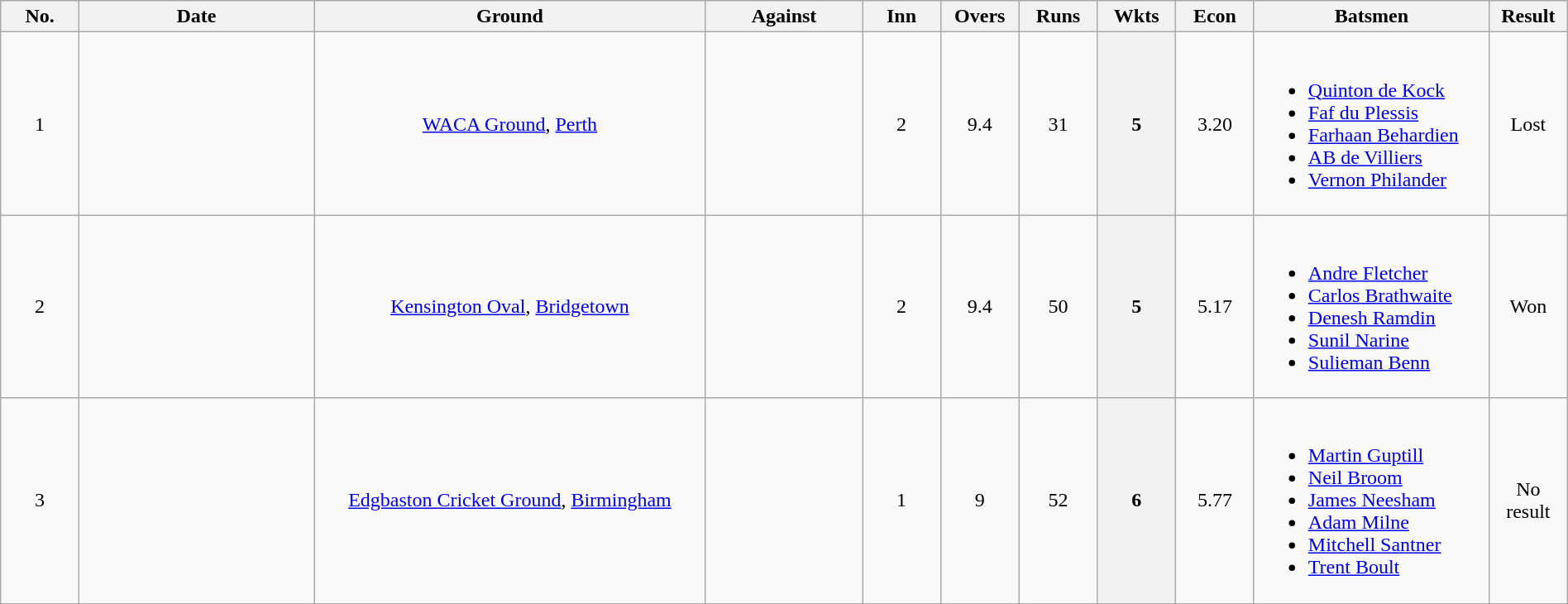<table class="wikitable plainrowheaders sortable" style="width: 100%;">
<tr>
<th style="width:5%;">No.</th>
<th style="width:15%;">Date</th>
<th style="width:25%;">Ground</th>
<th style="width:10%;">Against</th>
<th style="width:5%;">Inn</th>
<th style="width:5%;">Overs</th>
<th style="width:5%;">Runs</th>
<th style="width:5%;">Wkts</th>
<th style="width:5%;">Econ</th>
<th class="unsortable" style="width:15%;">Batsmen</th>
<th style="width:5%;">Result</th>
</tr>
<tr align="center">
<td>1</td>
<td></td>
<td><a href='#'>WACA Ground</a>, <a href='#'>Perth</a></td>
<td></td>
<td>2</td>
<td>9.4</td>
<td>31</td>
<th scope="row">5</th>
<td>3.20</td>
<td align="left"><br><ul><li><a href='#'>Quinton de Kock</a></li><li><a href='#'>Faf du Plessis</a></li><li><a href='#'>Farhaan Behardien</a></li><li><a href='#'>AB de Villiers</a></li><li><a href='#'>Vernon Philander</a></li></ul></td>
<td>Lost</td>
</tr>
<tr align="center">
<td>2</td>
<td></td>
<td><a href='#'>Kensington Oval</a>, <a href='#'>Bridgetown</a></td>
<td></td>
<td>2</td>
<td>9.4</td>
<td>50</td>
<th scope="row">5</th>
<td>5.17</td>
<td align="left"><br><ul><li><a href='#'>Andre Fletcher</a></li><li><a href='#'>Carlos Brathwaite</a></li><li><a href='#'>Denesh Ramdin</a></li><li><a href='#'>Sunil Narine</a></li><li><a href='#'>Sulieman Benn</a></li></ul></td>
<td>Won</td>
</tr>
<tr align="center">
<td>3</td>
<td></td>
<td><a href='#'>Edgbaston Cricket Ground</a>, <a href='#'>Birmingham</a></td>
<td></td>
<td>1</td>
<td>9</td>
<td>52</td>
<th scope="row">6</th>
<td>5.77</td>
<td align="left"><br><ul><li><a href='#'>Martin Guptill</a></li><li><a href='#'>Neil Broom</a></li><li><a href='#'>James Neesham</a></li><li><a href='#'>Adam Milne</a></li><li><a href='#'>Mitchell Santner</a></li><li><a href='#'>Trent Boult</a></li></ul></td>
<td>No result</td>
</tr>
</table>
